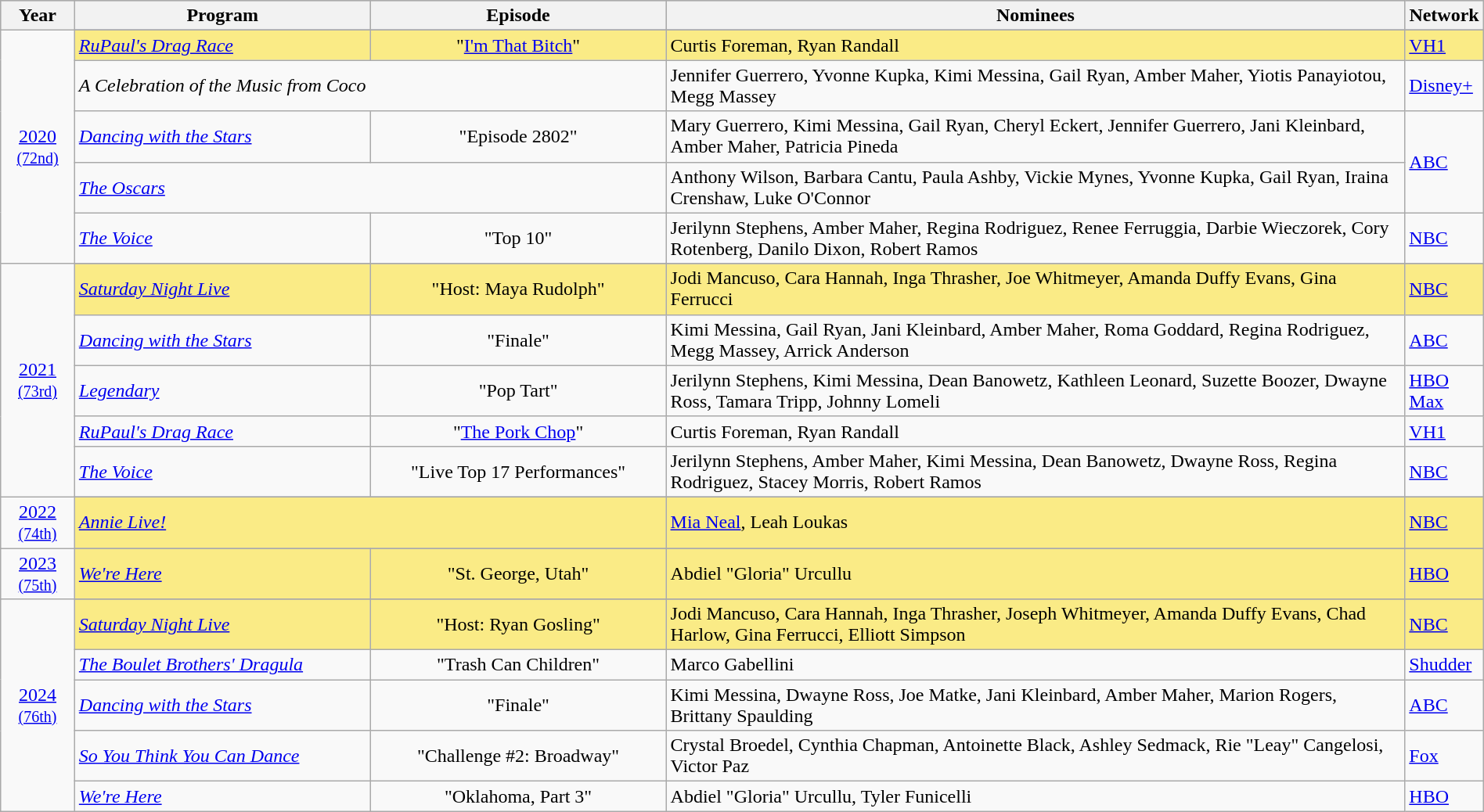<table class="wikitable" style="width:100%">
<tr bgcolor="#bebebe">
<th width="5%">Year</th>
<th width="20%">Program</th>
<th width="20%">Episode</th>
<th width="50%">Nominees</th>
<th width="5%">Network</th>
</tr>
<tr>
<td rowspan=6 style="text-align:center"><a href='#'>2020</a><br><small><a href='#'>(72nd)</a></small><br></td>
</tr>
<tr style="background:#FAEB86">
<td><em><a href='#'>RuPaul's Drag Race</a></em></td>
<td align=center>"<a href='#'>I'm That Bitch</a>"</td>
<td>Curtis Foreman, Ryan Randall</td>
<td><a href='#'>VH1</a></td>
</tr>
<tr>
<td colspan=2><em>A Celebration of the Music from Coco</em></td>
<td>Jennifer Guerrero, Yvonne Kupka, Kimi Messina, Gail Ryan, Amber Maher, Yiotis Panayiotou, Megg Massey</td>
<td><a href='#'>Disney+</a></td>
</tr>
<tr>
<td><em><a href='#'>Dancing with the Stars</a></em></td>
<td align=center>"Episode 2802"</td>
<td>Mary Guerrero, Kimi Messina, Gail Ryan, Cheryl Eckert, Jennifer Guerrero, Jani Kleinbard, Amber Maher, Patricia Pineda</td>
<td rowspan=2><a href='#'>ABC</a></td>
</tr>
<tr>
<td colspan=2><em><a href='#'>The Oscars</a></em></td>
<td>Anthony Wilson, Barbara Cantu, Paula Ashby, Vickie Mynes, Yvonne Kupka, Gail Ryan, Iraina Crenshaw, Luke O'Connor</td>
</tr>
<tr>
<td><em><a href='#'>The Voice</a></em></td>
<td align=center>"Top 10"</td>
<td>Jerilynn Stephens, Amber Maher, Regina Rodriguez, Renee Ferruggia, Darbie Wieczorek, Cory Rotenberg, Danilo Dixon, Robert Ramos</td>
<td><a href='#'>NBC</a></td>
</tr>
<tr>
<td rowspan=6 style="text-align:center"><a href='#'>2021</a><br><small><a href='#'>(73rd)</a></small><br></td>
</tr>
<tr style="background:#FAEB86">
<td><em><a href='#'>Saturday Night Live</a></em></td>
<td align=center>"Host: Maya Rudolph"</td>
<td>Jodi Mancuso, Cara Hannah, Inga Thrasher, Joe Whitmeyer, Amanda Duffy Evans, Gina Ferrucci</td>
<td><a href='#'>NBC</a></td>
</tr>
<tr>
<td><em><a href='#'>Dancing with the Stars</a></em></td>
<td align=center>"Finale"</td>
<td>Kimi Messina, Gail Ryan, Jani Kleinbard, Amber Maher, Roma Goddard, Regina Rodriguez, Megg Massey, Arrick Anderson</td>
<td><a href='#'>ABC</a></td>
</tr>
<tr>
<td><em><a href='#'>Legendary</a></em></td>
<td align=center>"Pop Tart"</td>
<td>Jerilynn Stephens, Kimi Messina, Dean Banowetz, Kathleen Leonard, Suzette Boozer, Dwayne Ross, Tamara Tripp, Johnny Lomeli</td>
<td><a href='#'>HBO Max</a></td>
</tr>
<tr>
<td><em><a href='#'>RuPaul's Drag Race</a></em></td>
<td align=center>"<a href='#'>The Pork Chop</a>"</td>
<td>Curtis Foreman, Ryan Randall</td>
<td><a href='#'>VH1</a></td>
</tr>
<tr>
<td><em><a href='#'>The Voice</a></em></td>
<td align=center>"Live Top 17 Performances"</td>
<td>Jerilynn Stephens, Amber Maher, Kimi Messina, Dean Banowetz, Dwayne Ross, Regina Rodriguez, Stacey Morris, Robert Ramos</td>
<td><a href='#'>NBC</a></td>
</tr>
<tr>
<td rowspan=2 style="text-align:center"><a href='#'>2022</a><br><small><a href='#'>(74th)</a></small><br></td>
</tr>
<tr style="background:#FAEB86">
<td colspan=2><em><a href='#'>Annie Live!</a></em></td>
<td><a href='#'>Mia Neal</a>, Leah Loukas</td>
<td><a href='#'>NBC</a></td>
</tr>
<tr>
<td rowspan=2 style="text-align:center"><a href='#'>2023</a><br><small><a href='#'>(75th)</a></small><br></td>
</tr>
<tr style="background:#FAEB86">
<td><em><a href='#'>We're Here</a></em></td>
<td align=center>"St. George, Utah"</td>
<td>Abdiel "Gloria" Urcullu</td>
<td><a href='#'>HBO</a></td>
</tr>
<tr>
<td rowspan=6 style="text-align:center"><a href='#'>2024</a><br><small><a href='#'>(76th)</a></small><br></td>
</tr>
<tr style="background:#FAEB86">
<td><em><a href='#'>Saturday Night Live</a></em></td>
<td align=center>"Host: Ryan Gosling"</td>
<td>Jodi Mancuso, Cara Hannah, Inga Thrasher, Joseph Whitmeyer, Amanda Duffy Evans, Chad Harlow, Gina Ferrucci, Elliott Simpson</td>
<td><a href='#'>NBC</a></td>
</tr>
<tr>
<td><em><a href='#'>The Boulet Brothers' Dragula</a></em></td>
<td align=center>"Trash Can Children"</td>
<td>Marco Gabellini</td>
<td><a href='#'>Shudder</a></td>
</tr>
<tr>
<td><em><a href='#'>Dancing with the Stars</a></em></td>
<td align=center>"Finale"</td>
<td>Kimi Messina, Dwayne Ross, Joe Matke, Jani Kleinbard, Amber Maher, Marion Rogers, Brittany Spaulding</td>
<td><a href='#'>ABC</a></td>
</tr>
<tr>
<td><em><a href='#'>So You Think You Can Dance</a></em></td>
<td align=center>"Challenge #2: Broadway"</td>
<td>Crystal Broedel, Cynthia Chapman, Antoinette Black, Ashley Sedmack, Rie "Leay" Cangelosi, Victor Paz</td>
<td><a href='#'>Fox</a></td>
</tr>
<tr>
<td><em><a href='#'>We're Here</a></em></td>
<td align=center>"Oklahoma, Part 3"</td>
<td>Abdiel "Gloria" Urcullu, Tyler Funicelli</td>
<td><a href='#'>HBO</a></td>
</tr>
</table>
